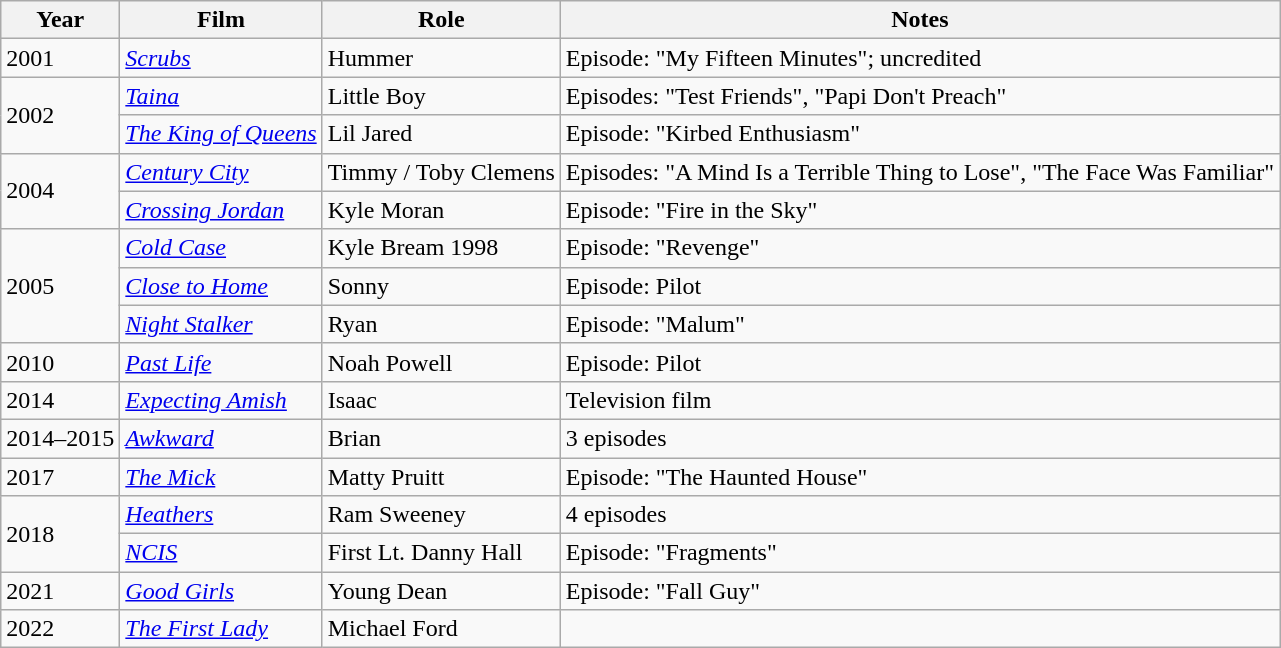<table class="wikitable">
<tr>
<th>Year</th>
<th>Film</th>
<th>Role</th>
<th>Notes</th>
</tr>
<tr>
<td>2001</td>
<td><em><a href='#'>Scrubs</a></em></td>
<td>Hummer</td>
<td>Episode: "My Fifteen Minutes"; uncredited</td>
</tr>
<tr>
<td rowspan="2">2002</td>
<td><em><a href='#'>Taina</a></em></td>
<td>Little Boy</td>
<td>Episodes: "Test Friends", "Papi Don't Preach"</td>
</tr>
<tr>
<td><em><a href='#'>The King of Queens</a></em></td>
<td>Lil Jared</td>
<td>Episode: "Kirbed Enthusiasm"</td>
</tr>
<tr>
<td rowspan="2">2004</td>
<td><em><a href='#'>Century City</a></em></td>
<td>Timmy / Toby Clemens</td>
<td>Episodes: "A Mind Is a Terrible Thing to Lose", "The Face Was Familiar"</td>
</tr>
<tr>
<td><em><a href='#'>Crossing Jordan</a></em></td>
<td>Kyle Moran</td>
<td>Episode: "Fire in the Sky"</td>
</tr>
<tr>
<td rowspan="3">2005</td>
<td><em><a href='#'>Cold Case</a></em></td>
<td>Kyle Bream 1998</td>
<td>Episode: "Revenge"</td>
</tr>
<tr>
<td><em><a href='#'>Close to Home</a></em></td>
<td>Sonny</td>
<td>Episode: Pilot</td>
</tr>
<tr>
<td><em><a href='#'>Night Stalker</a></em></td>
<td>Ryan</td>
<td>Episode: "Malum"</td>
</tr>
<tr>
<td>2010</td>
<td><em><a href='#'>Past Life</a></em></td>
<td>Noah Powell</td>
<td>Episode: Pilot</td>
</tr>
<tr>
<td>2014</td>
<td><em><a href='#'>Expecting Amish</a></em></td>
<td>Isaac</td>
<td>Television film</td>
</tr>
<tr>
<td>2014–2015</td>
<td><em><a href='#'>Awkward</a></em></td>
<td>Brian</td>
<td>3 episodes</td>
</tr>
<tr>
<td>2017</td>
<td><em><a href='#'>The Mick</a></em></td>
<td>Matty Pruitt</td>
<td>Episode: "The Haunted House"</td>
</tr>
<tr>
<td rowspan="2">2018</td>
<td><em><a href='#'>Heathers</a></em></td>
<td>Ram Sweeney</td>
<td>4 episodes</td>
</tr>
<tr>
<td><em><a href='#'>NCIS</a></em></td>
<td>First Lt. Danny Hall</td>
<td>Episode: "Fragments"</td>
</tr>
<tr>
<td>2021</td>
<td><em><a href='#'>Good Girls</a></em></td>
<td>Young Dean</td>
<td>Episode: "Fall Guy"</td>
</tr>
<tr>
<td>2022</td>
<td><em><a href='#'>The First Lady</a></em></td>
<td>Michael Ford</td>
<td></td>
</tr>
</table>
